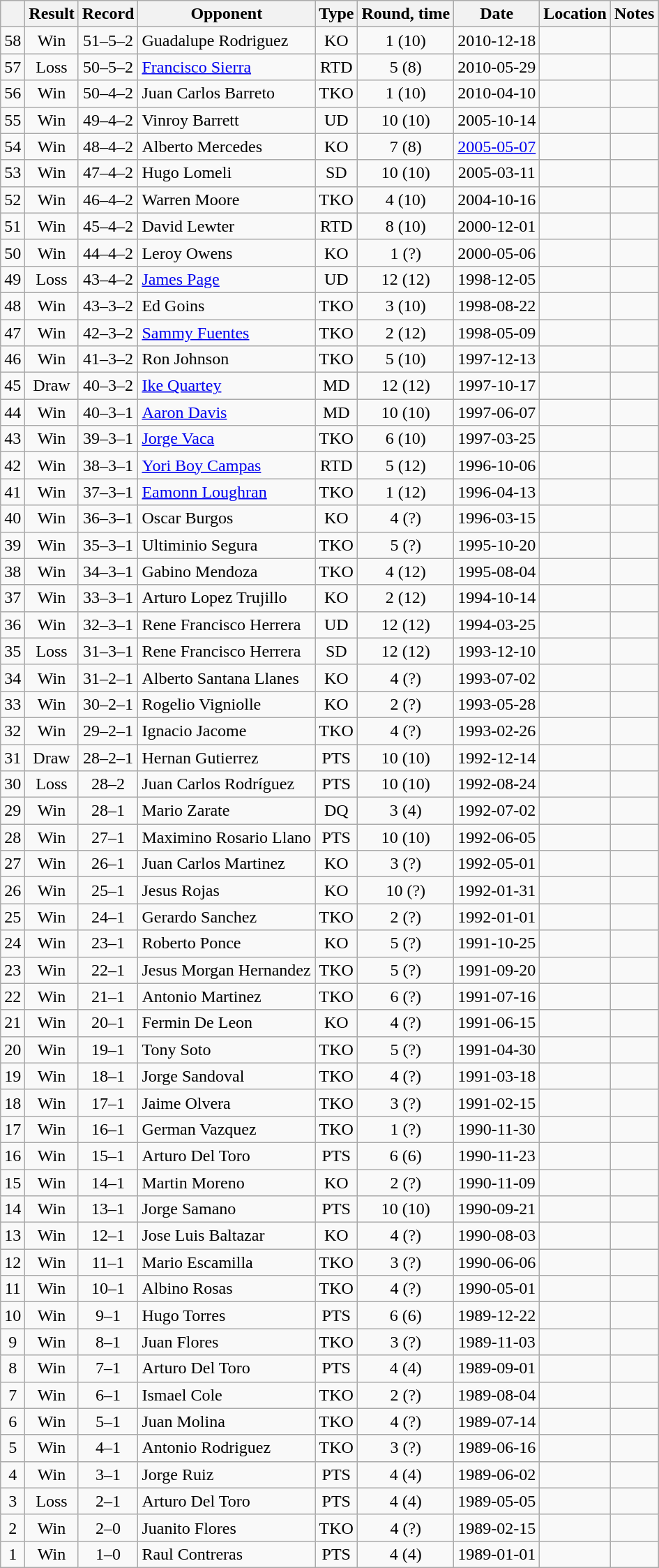<table class=wikitable style=text-align:center>
<tr>
<th></th>
<th>Result</th>
<th>Record</th>
<th>Opponent</th>
<th>Type</th>
<th>Round, time</th>
<th>Date</th>
<th>Location</th>
<th>Notes</th>
</tr>
<tr>
<td>58</td>
<td>Win</td>
<td>51–5–2</td>
<td align=left>Guadalupe Rodriguez</td>
<td>KO</td>
<td>1 (10)</td>
<td>2010-12-18</td>
<td align=left></td>
<td align=left></td>
</tr>
<tr>
<td>57</td>
<td>Loss</td>
<td>50–5–2</td>
<td align=left><a href='#'>Francisco Sierra</a></td>
<td>RTD</td>
<td>5 (8)</td>
<td>2010-05-29</td>
<td align=left></td>
<td align=left></td>
</tr>
<tr>
<td>56</td>
<td>Win</td>
<td>50–4–2</td>
<td align=left>Juan Carlos Barreto</td>
<td>TKO</td>
<td>1 (10)</td>
<td>2010-04-10</td>
<td align=left></td>
<td align=left></td>
</tr>
<tr>
<td>55</td>
<td>Win</td>
<td>49–4–2</td>
<td align=left>Vinroy Barrett</td>
<td>UD</td>
<td>10 (10)</td>
<td>2005-10-14</td>
<td align=left></td>
<td align=left></td>
</tr>
<tr>
<td>54</td>
<td>Win</td>
<td>48–4–2</td>
<td align=left>Alberto Mercedes</td>
<td>KO</td>
<td>7 (8)</td>
<td><a href='#'>2005-05-07</a></td>
<td align=left></td>
<td align=left></td>
</tr>
<tr>
<td>53</td>
<td>Win</td>
<td>47–4–2</td>
<td align=left>Hugo Lomeli</td>
<td>SD</td>
<td>10 (10)</td>
<td>2005-03-11</td>
<td align=left></td>
<td align=left></td>
</tr>
<tr>
<td>52</td>
<td>Win</td>
<td>46–4–2</td>
<td align=left>Warren Moore</td>
<td>TKO</td>
<td>4 (10)</td>
<td>2004-10-16</td>
<td align=left></td>
<td align=left></td>
</tr>
<tr>
<td>51</td>
<td>Win</td>
<td>45–4–2</td>
<td align=left>David Lewter</td>
<td>RTD</td>
<td>8 (10)</td>
<td>2000-12-01</td>
<td align=left></td>
<td align=left></td>
</tr>
<tr>
<td>50</td>
<td>Win</td>
<td>44–4–2</td>
<td align=left>Leroy Owens</td>
<td>KO</td>
<td>1 (?)</td>
<td>2000-05-06</td>
<td align=left></td>
<td align=left></td>
</tr>
<tr>
<td>49</td>
<td>Loss</td>
<td>43–4–2</td>
<td align=left><a href='#'>James Page</a></td>
<td>UD</td>
<td>12 (12)</td>
<td>1998-12-05</td>
<td align=left></td>
<td align=left></td>
</tr>
<tr>
<td>48</td>
<td>Win</td>
<td>43–3–2</td>
<td align=left>Ed Goins</td>
<td>TKO</td>
<td>3 (10)</td>
<td>1998-08-22</td>
<td align=left></td>
<td align=left></td>
</tr>
<tr>
<td>47</td>
<td>Win</td>
<td>42–3–2</td>
<td align=left><a href='#'>Sammy Fuentes</a></td>
<td>TKO</td>
<td>2 (12)</td>
<td>1998-05-09</td>
<td align=left></td>
<td align=left></td>
</tr>
<tr>
<td>46</td>
<td>Win</td>
<td>41–3–2</td>
<td align=left>Ron Johnson</td>
<td>TKO</td>
<td>5 (10)</td>
<td>1997-12-13</td>
<td align=left></td>
<td align=left></td>
</tr>
<tr>
<td>45</td>
<td>Draw</td>
<td>40–3–2</td>
<td align=left><a href='#'>Ike Quartey</a></td>
<td>MD</td>
<td>12 (12)</td>
<td>1997-10-17</td>
<td align=left></td>
<td align=left></td>
</tr>
<tr>
<td>44</td>
<td>Win</td>
<td>40–3–1</td>
<td align=left><a href='#'>Aaron Davis</a></td>
<td>MD</td>
<td>10 (10)</td>
<td>1997-06-07</td>
<td align=left></td>
<td align=left></td>
</tr>
<tr>
<td>43</td>
<td>Win</td>
<td>39–3–1</td>
<td align=left><a href='#'>Jorge Vaca</a></td>
<td>TKO</td>
<td>6 (10)</td>
<td>1997-03-25</td>
<td align=left></td>
<td align=left></td>
</tr>
<tr>
<td>42</td>
<td>Win</td>
<td>38–3–1</td>
<td align=left><a href='#'>Yori Boy Campas</a></td>
<td>RTD</td>
<td>5 (12)</td>
<td>1996-10-06</td>
<td align=left></td>
<td align=left></td>
</tr>
<tr>
<td>41</td>
<td>Win</td>
<td>37–3–1</td>
<td align=left><a href='#'>Eamonn Loughran</a></td>
<td>TKO</td>
<td>1 (12)</td>
<td>1996-04-13</td>
<td align=left></td>
<td align=left></td>
</tr>
<tr>
<td>40</td>
<td>Win</td>
<td>36–3–1</td>
<td align=left>Oscar Burgos</td>
<td>KO</td>
<td>4 (?)</td>
<td>1996-03-15</td>
<td align=left></td>
<td align=left></td>
</tr>
<tr>
<td>39</td>
<td>Win</td>
<td>35–3–1</td>
<td align=left>Ultiminio Segura</td>
<td>TKO</td>
<td>5 (?)</td>
<td>1995-10-20</td>
<td align=left></td>
<td align=left></td>
</tr>
<tr>
<td>38</td>
<td>Win</td>
<td>34–3–1</td>
<td align=left>Gabino Mendoza</td>
<td>TKO</td>
<td>4 (12)</td>
<td>1995-08-04</td>
<td align=left></td>
<td align=left></td>
</tr>
<tr>
<td>37</td>
<td>Win</td>
<td>33–3–1</td>
<td align=left>Arturo Lopez Trujillo</td>
<td>KO</td>
<td>2 (12)</td>
<td>1994-10-14</td>
<td align=left></td>
<td align=left></td>
</tr>
<tr>
<td>36</td>
<td>Win</td>
<td>32–3–1</td>
<td align=left>Rene Francisco Herrera</td>
<td>UD</td>
<td>12 (12)</td>
<td>1994-03-25</td>
<td align=left></td>
<td align=left></td>
</tr>
<tr>
<td>35</td>
<td>Loss</td>
<td>31–3–1</td>
<td align=left>Rene Francisco Herrera</td>
<td>SD</td>
<td>12 (12)</td>
<td>1993-12-10</td>
<td align=left></td>
<td align=left></td>
</tr>
<tr>
<td>34</td>
<td>Win</td>
<td>31–2–1</td>
<td align=left>Alberto Santana Llanes</td>
<td>KO</td>
<td>4 (?)</td>
<td>1993-07-02</td>
<td align=left></td>
<td align=left></td>
</tr>
<tr>
<td>33</td>
<td>Win</td>
<td>30–2–1</td>
<td align=left>Rogelio Vigniolle</td>
<td>KO</td>
<td>2 (?)</td>
<td>1993-05-28</td>
<td align=left></td>
<td align=left></td>
</tr>
<tr>
<td>32</td>
<td>Win</td>
<td>29–2–1</td>
<td align=left>Ignacio Jacome</td>
<td>TKO</td>
<td>4 (?)</td>
<td>1993-02-26</td>
<td align=left></td>
<td align=left></td>
</tr>
<tr>
<td>31</td>
<td>Draw</td>
<td>28–2–1</td>
<td align=left>Hernan Gutierrez</td>
<td>PTS</td>
<td>10 (10)</td>
<td>1992-12-14</td>
<td align=left></td>
<td align=left></td>
</tr>
<tr>
<td>30</td>
<td>Loss</td>
<td>28–2</td>
<td align=left>Juan Carlos Rodríguez</td>
<td>PTS</td>
<td>10 (10)</td>
<td>1992-08-24</td>
<td align=left></td>
<td align=left></td>
</tr>
<tr>
<td>29</td>
<td>Win</td>
<td>28–1</td>
<td align=left>Mario Zarate</td>
<td>DQ</td>
<td>3 (4)</td>
<td>1992-07-02</td>
<td align=left></td>
<td align=left></td>
</tr>
<tr>
<td>28</td>
<td>Win</td>
<td>27–1</td>
<td align=left>Maximino Rosario Llano</td>
<td>PTS</td>
<td>10 (10)</td>
<td>1992-06-05</td>
<td align=left></td>
<td align=left></td>
</tr>
<tr>
<td>27</td>
<td>Win</td>
<td>26–1</td>
<td align=left>Juan Carlos Martinez</td>
<td>KO</td>
<td>3 (?)</td>
<td>1992-05-01</td>
<td align=left></td>
<td align=left></td>
</tr>
<tr>
<td>26</td>
<td>Win</td>
<td>25–1</td>
<td align=left>Jesus Rojas</td>
<td>KO</td>
<td>10 (?)</td>
<td>1992-01-31</td>
<td align=left></td>
<td align=left></td>
</tr>
<tr>
<td>25</td>
<td>Win</td>
<td>24–1</td>
<td align=left>Gerardo Sanchez</td>
<td>TKO</td>
<td>2 (?)</td>
<td>1992-01-01</td>
<td align=left></td>
<td align=left></td>
</tr>
<tr>
<td>24</td>
<td>Win</td>
<td>23–1</td>
<td align=left>Roberto Ponce</td>
<td>KO</td>
<td>5 (?)</td>
<td>1991-10-25</td>
<td align=left></td>
<td align=left></td>
</tr>
<tr>
<td>23</td>
<td>Win</td>
<td>22–1</td>
<td align=left>Jesus Morgan Hernandez</td>
<td>TKO</td>
<td>5 (?)</td>
<td>1991-09-20</td>
<td align=left></td>
<td align=left></td>
</tr>
<tr>
<td>22</td>
<td>Win</td>
<td>21–1</td>
<td align=left>Antonio Martinez</td>
<td>TKO</td>
<td>6 (?)</td>
<td>1991-07-16</td>
<td align=left></td>
<td align=left></td>
</tr>
<tr>
<td>21</td>
<td>Win</td>
<td>20–1</td>
<td align=left>Fermin De Leon</td>
<td>KO</td>
<td>4 (?)</td>
<td>1991-06-15</td>
<td align=left></td>
<td align=left></td>
</tr>
<tr>
<td>20</td>
<td>Win</td>
<td>19–1</td>
<td align=left>Tony Soto</td>
<td>TKO</td>
<td>5 (?)</td>
<td>1991-04-30</td>
<td align=left></td>
<td align=left></td>
</tr>
<tr>
<td>19</td>
<td>Win</td>
<td>18–1</td>
<td align=left>Jorge Sandoval</td>
<td>TKO</td>
<td>4 (?)</td>
<td>1991-03-18</td>
<td align=left></td>
<td align=left></td>
</tr>
<tr>
<td>18</td>
<td>Win</td>
<td>17–1</td>
<td align=left>Jaime Olvera</td>
<td>TKO</td>
<td>3 (?)</td>
<td>1991-02-15</td>
<td align=left></td>
<td align=left></td>
</tr>
<tr>
<td>17</td>
<td>Win</td>
<td>16–1</td>
<td align=left>German Vazquez</td>
<td>TKO</td>
<td>1 (?)</td>
<td>1990-11-30</td>
<td align=left></td>
<td align=left></td>
</tr>
<tr>
<td>16</td>
<td>Win</td>
<td>15–1</td>
<td align=left>Arturo Del Toro</td>
<td>PTS</td>
<td>6 (6)</td>
<td>1990-11-23</td>
<td align=left></td>
<td align=left></td>
</tr>
<tr>
<td>15</td>
<td>Win</td>
<td>14–1</td>
<td align=left>Martin Moreno</td>
<td>KO</td>
<td>2 (?)</td>
<td>1990-11-09</td>
<td align=left></td>
<td align=left></td>
</tr>
<tr>
<td>14</td>
<td>Win</td>
<td>13–1</td>
<td align=left>Jorge Samano</td>
<td>PTS</td>
<td>10 (10)</td>
<td>1990-09-21</td>
<td align=left></td>
<td align=left></td>
</tr>
<tr>
<td>13</td>
<td>Win</td>
<td>12–1</td>
<td align=left>Jose Luis Baltazar</td>
<td>KO</td>
<td>4 (?)</td>
<td>1990-08-03</td>
<td align=left></td>
<td align=left></td>
</tr>
<tr>
<td>12</td>
<td>Win</td>
<td>11–1</td>
<td align=left>Mario Escamilla</td>
<td>TKO</td>
<td>3 (?)</td>
<td>1990-06-06</td>
<td align=left></td>
<td align=left></td>
</tr>
<tr>
<td>11</td>
<td>Win</td>
<td>10–1</td>
<td align=left>Albino Rosas</td>
<td>TKO</td>
<td>4 (?)</td>
<td>1990-05-01</td>
<td align=left></td>
<td align=left></td>
</tr>
<tr>
<td>10</td>
<td>Win</td>
<td>9–1</td>
<td align=left>Hugo Torres</td>
<td>PTS</td>
<td>6 (6)</td>
<td>1989-12-22</td>
<td align=left></td>
<td align=left></td>
</tr>
<tr>
<td>9</td>
<td>Win</td>
<td>8–1</td>
<td align=left>Juan Flores</td>
<td>TKO</td>
<td>3 (?)</td>
<td>1989-11-03</td>
<td align=left></td>
<td align=left></td>
</tr>
<tr>
<td>8</td>
<td>Win</td>
<td>7–1</td>
<td align=left>Arturo Del Toro</td>
<td>PTS</td>
<td>4 (4)</td>
<td>1989-09-01</td>
<td align=left></td>
<td align=left></td>
</tr>
<tr>
<td>7</td>
<td>Win</td>
<td>6–1</td>
<td align=left>Ismael Cole</td>
<td>TKO</td>
<td>2 (?)</td>
<td>1989-08-04</td>
<td align=left></td>
<td align=left></td>
</tr>
<tr>
<td>6</td>
<td>Win</td>
<td>5–1</td>
<td align=left>Juan Molina</td>
<td>TKO</td>
<td>4 (?)</td>
<td>1989-07-14</td>
<td align=left></td>
<td align=left></td>
</tr>
<tr>
<td>5</td>
<td>Win</td>
<td>4–1</td>
<td align=left>Antonio Rodriguez</td>
<td>TKO</td>
<td>3 (?)</td>
<td>1989-06-16</td>
<td align=left></td>
<td align=left></td>
</tr>
<tr>
<td>4</td>
<td>Win</td>
<td>3–1</td>
<td align=left>Jorge Ruiz</td>
<td>PTS</td>
<td>4 (4)</td>
<td>1989-06-02</td>
<td align=left></td>
<td align=left></td>
</tr>
<tr>
<td>3</td>
<td>Loss</td>
<td>2–1</td>
<td align=left>Arturo Del Toro</td>
<td>PTS</td>
<td>4 (4)</td>
<td>1989-05-05</td>
<td align=left></td>
<td align=left></td>
</tr>
<tr>
<td>2</td>
<td>Win</td>
<td>2–0</td>
<td align=left>Juanito Flores</td>
<td>TKO</td>
<td>4 (?)</td>
<td>1989-02-15</td>
<td align=left></td>
<td align=left></td>
</tr>
<tr>
<td>1</td>
<td>Win</td>
<td>1–0</td>
<td align=left>Raul Contreras</td>
<td>PTS</td>
<td>4 (4)</td>
<td>1989-01-01</td>
<td align=left></td>
<td align=left></td>
</tr>
</table>
